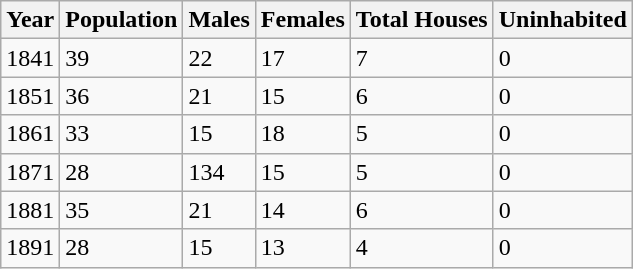<table class="wikitable">
<tr>
<th>Year</th>
<th>Population</th>
<th>Males</th>
<th>Females</th>
<th>Total Houses</th>
<th>Uninhabited</th>
</tr>
<tr>
<td>1841</td>
<td>39</td>
<td>22</td>
<td>17</td>
<td>7</td>
<td>0</td>
</tr>
<tr>
<td>1851</td>
<td>36</td>
<td>21</td>
<td>15</td>
<td>6</td>
<td>0</td>
</tr>
<tr>
<td>1861</td>
<td>33</td>
<td>15</td>
<td>18</td>
<td>5</td>
<td>0</td>
</tr>
<tr>
<td>1871</td>
<td>28</td>
<td>134</td>
<td>15</td>
<td>5</td>
<td>0</td>
</tr>
<tr>
<td>1881</td>
<td>35</td>
<td>21</td>
<td>14</td>
<td>6</td>
<td>0</td>
</tr>
<tr>
<td>1891</td>
<td>28</td>
<td>15</td>
<td>13</td>
<td>4</td>
<td>0</td>
</tr>
</table>
